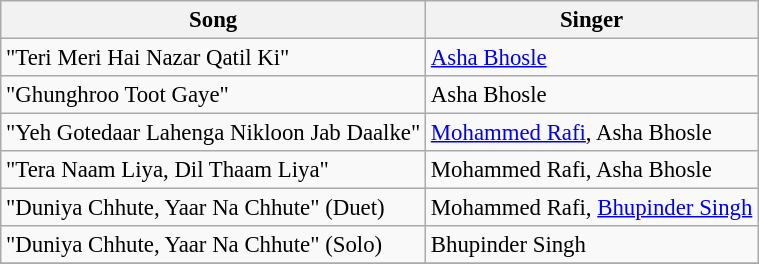<table class="wikitable" style="font-size:95%;">
<tr>
<th>Song</th>
<th>Singer</th>
</tr>
<tr>
<td>"Teri Meri Hai Nazar Qatil Ki"</td>
<td><a href='#'>Asha Bhosle</a></td>
</tr>
<tr>
<td>"Ghunghroo Toot Gaye"</td>
<td>Asha Bhosle</td>
</tr>
<tr>
<td>"Yeh Gotedaar Lahenga Nikloon Jab Daalke"</td>
<td><a href='#'>Mohammed Rafi</a>, Asha Bhosle</td>
</tr>
<tr>
<td>"Tera Naam Liya, Dil Thaam Liya"</td>
<td>Mohammed Rafi, Asha Bhosle</td>
</tr>
<tr>
<td>"Duniya Chhute, Yaar Na Chhute" (Duet)</td>
<td>Mohammed Rafi, <a href='#'>Bhupinder Singh</a></td>
</tr>
<tr>
<td>"Duniya Chhute, Yaar Na Chhute" (Solo)</td>
<td>Bhupinder Singh</td>
</tr>
<tr>
</tr>
</table>
